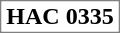<table style="border: 1px solid gray; color:black; margin-left: auto; margin-right: auto;" cellspacing="0" cellpadding="0" width="80px">
<tr>
<td align="center" height="20" style="background:#FFFFFF;"><span><strong>HAC 0335</strong></span></td>
</tr>
</table>
